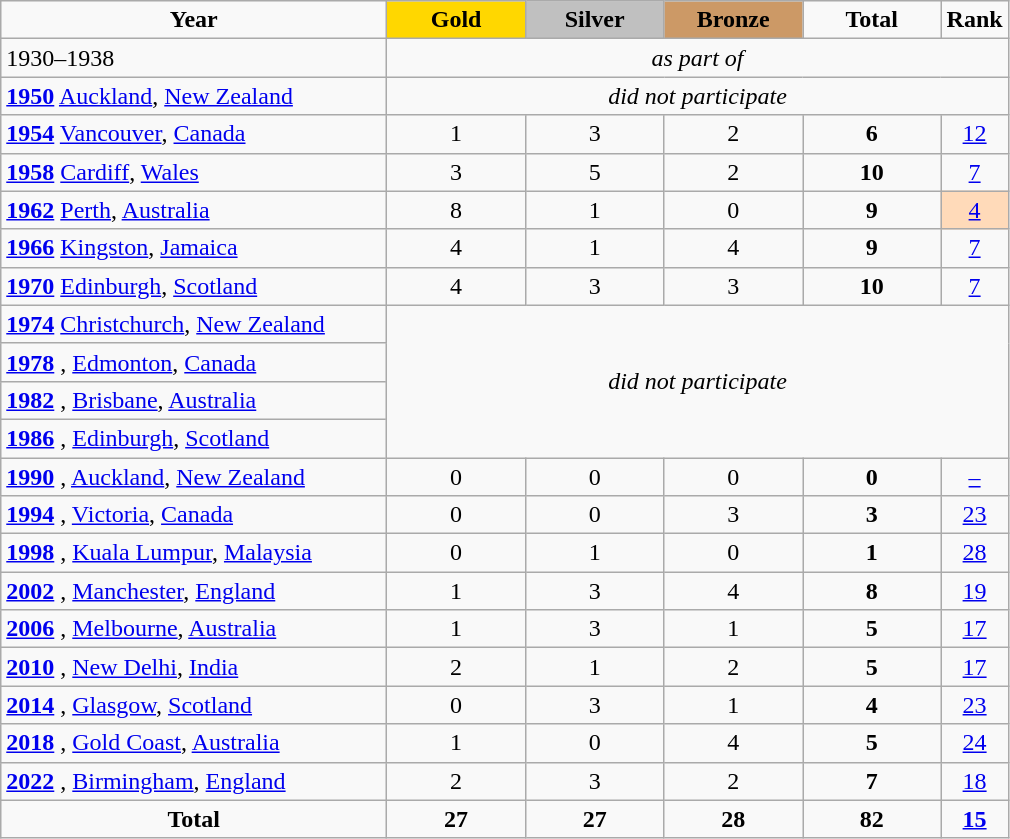<table class="wikitable sortable" style="text-align:center">
<tr>
<td width=250 align=center><strong>Year</strong></td>
<td width=85 align=center bgcolor=gold><strong> Gold</strong></td>
<td width=85 align=center bgcolor=silver><strong>Silver</strong></td>
<td width="85" align="center" bgcolor="#cc9966"><strong>Bronze</strong></td>
<td width=85 align=center><strong>Total</strong></td>
<td><strong>Rank</strong></td>
</tr>
<tr>
<td align=left>1930–1938</td>
<td colspan=18><em>as part of </em></td>
</tr>
<tr>
<td align=left><strong><a href='#'>1950</a></strong>  <a href='#'>Auckland</a>, <a href='#'>New Zealand</a></td>
<td colspan="5"><em>did not participate</em></td>
</tr>
<tr>
<td align=left><strong><a href='#'>1954</a></strong>  <a href='#'>Vancouver</a>, <a href='#'>Canada</a></td>
<td>1</td>
<td>3</td>
<td>2</td>
<td><strong>6</strong></td>
<td><a href='#'>12</a></td>
</tr>
<tr>
<td align=left><strong><a href='#'>1958</a></strong>  <a href='#'>Cardiff</a>, <a href='#'>Wales</a></td>
<td>3</td>
<td>5</td>
<td>2</td>
<td><strong>10</strong></td>
<td><a href='#'>7</a></td>
</tr>
<tr>
<td align=left><strong><a href='#'>1962</a></strong>  <a href='#'>Perth</a>, <a href='#'>Australia</a></td>
<td>8</td>
<td>1</td>
<td>0</td>
<td><strong>9</strong></td>
<td bgcolor=ffdab9><a href='#'>4</a></td>
</tr>
<tr>
<td align=left><strong><a href='#'>1966</a></strong>  <a href='#'>Kingston</a>, <a href='#'>Jamaica</a></td>
<td>4</td>
<td>1</td>
<td>4</td>
<td><strong>9</strong></td>
<td><a href='#'>7</a></td>
</tr>
<tr>
<td align=left><strong><a href='#'>1970</a></strong>  <a href='#'>Edinburgh</a>, <a href='#'>Scotland</a></td>
<td>4</td>
<td>3</td>
<td>3</td>
<td><strong>10</strong></td>
<td><a href='#'>7</a></td>
</tr>
<tr>
<td align=left><strong><a href='#'>1974</a></strong>  <a href='#'>Christchurch</a>, <a href='#'>New Zealand</a></td>
<td colspan="5"rowspan="4"><em>did not participate</em></td>
</tr>
<tr>
<td align=left><strong><a href='#'>1978</a></strong>  , <a href='#'>Edmonton</a>, <a href='#'>Canada</a></td>
</tr>
<tr>
<td align=left><strong><a href='#'>1982</a></strong> , <a href='#'>Brisbane</a>, <a href='#'>Australia</a></td>
</tr>
<tr>
<td align=left><strong><a href='#'>1986</a></strong> , <a href='#'>Edinburgh</a>, <a href='#'>Scotland</a></td>
</tr>
<tr>
<td align=left><strong><a href='#'>1990</a></strong> , <a href='#'>Auckland</a>, <a href='#'>New Zealand</a></td>
<td>0</td>
<td>0</td>
<td>0</td>
<td><strong>0</strong></td>
<td><a href='#'>–</a></td>
</tr>
<tr>
<td align=left><strong><a href='#'>1994</a></strong> , <a href='#'>Victoria</a>, <a href='#'>Canada</a></td>
<td>0</td>
<td>0</td>
<td>3</td>
<td><strong>3</strong></td>
<td><a href='#'>23</a></td>
</tr>
<tr>
<td align=left><strong><a href='#'>1998</a></strong> , <a href='#'>Kuala Lumpur</a>, <a href='#'>Malaysia</a></td>
<td>0</td>
<td>1</td>
<td>0</td>
<td><strong>1</strong></td>
<td><a href='#'>28</a></td>
</tr>
<tr>
<td align=left><strong><a href='#'>2002</a></strong> , <a href='#'>Manchester</a>, <a href='#'>England</a></td>
<td>1</td>
<td>3</td>
<td>4</td>
<td><strong>8</strong></td>
<td><a href='#'>19</a></td>
</tr>
<tr>
<td align=left><strong><a href='#'>2006</a></strong> , <a href='#'>Melbourne</a>, <a href='#'>Australia</a></td>
<td>1</td>
<td>3</td>
<td>1</td>
<td><strong>5</strong></td>
<td><a href='#'>17</a></td>
</tr>
<tr>
<td align=left><strong><a href='#'>2010</a></strong> , <a href='#'>New Delhi</a>, <a href='#'>India</a></td>
<td>2</td>
<td>1</td>
<td>2</td>
<td><strong>5</strong></td>
<td><a href='#'>17</a></td>
</tr>
<tr>
<td align=left><strong><a href='#'>2014</a></strong> , <a href='#'>Glasgow</a>, <a href='#'>Scotland</a></td>
<td>0</td>
<td>3</td>
<td>1</td>
<td><strong>4</strong></td>
<td><a href='#'>23</a></td>
</tr>
<tr>
<td align=left><strong><a href='#'>2018</a></strong> , <a href='#'>Gold Coast</a>, <a href='#'>Australia</a></td>
<td>1</td>
<td>0</td>
<td>4</td>
<td><strong>5</strong></td>
<td><a href='#'>24</a></td>
</tr>
<tr>
<td align=left><strong><a href='#'>2022</a></strong> , <a href='#'>Birmingham</a>, <a href='#'>England</a></td>
<td>2</td>
<td>3</td>
<td>2</td>
<td><strong>7</strong></td>
<td><a href='#'>18</a></td>
</tr>
<tr>
<td><strong>Total</strong></td>
<td><strong>27</strong></td>
<td><strong>27</strong></td>
<td><strong>28</strong></td>
<td><strong>82</strong></td>
<td><strong><a href='#'>15</a></strong></td>
</tr>
</table>
